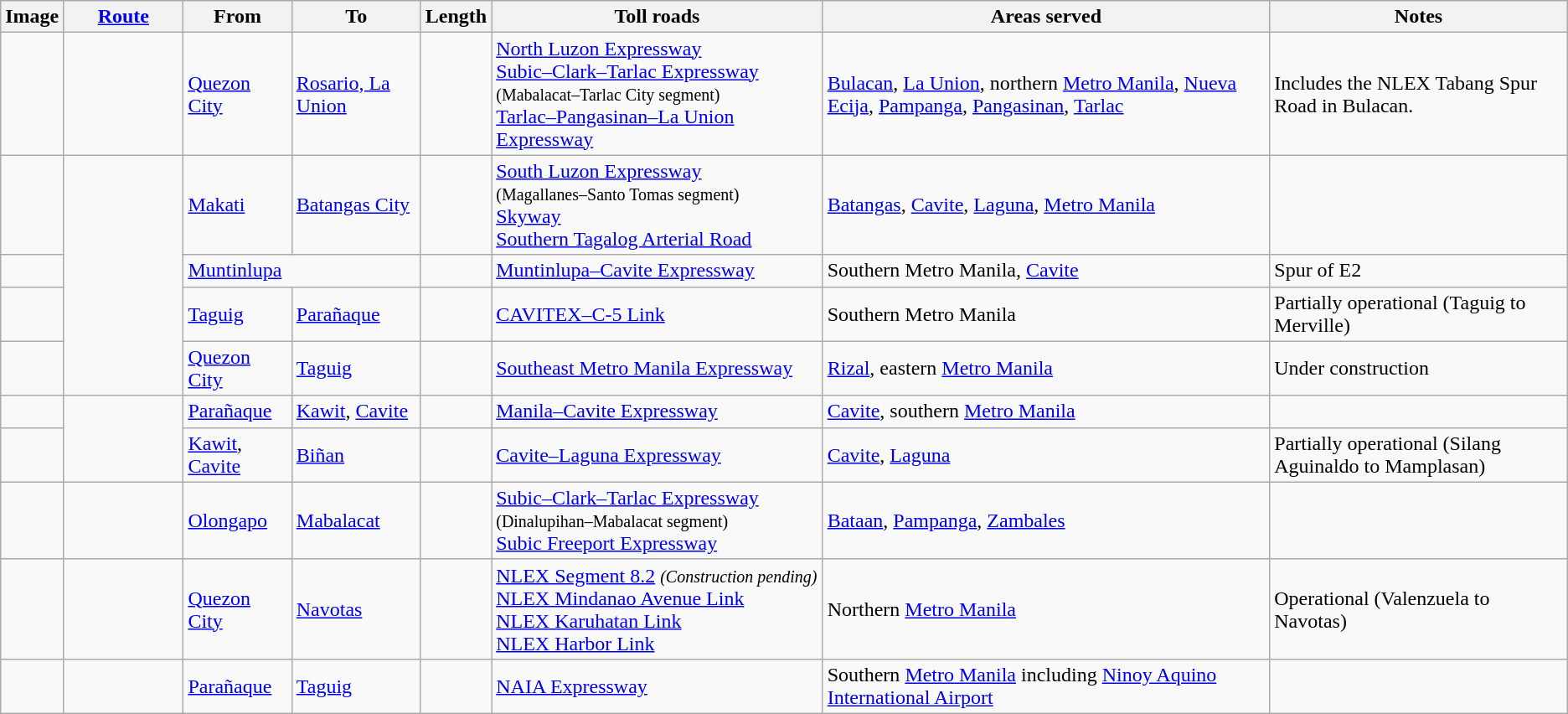<table class="wikitable sortable">
<tr>
<th class="unsortable">Image</th>
<th width="88px"><a href='#'>Route</a></th>
<th class="unsortable">From</th>
<th class="unsortable">To</th>
<th>Length</th>
<th class="unsortable">Toll roads</th>
<th class="unsortable">Areas served</th>
<th class="unsortable">Notes</th>
</tr>
<tr>
<td></td>
<td> </td>
<td><a href='#'>Quezon City</a></td>
<td><a href='#'>Rosario, La Union</a></td>
<td></td>
<td><a href='#'>North Luzon Expressway</a><br><a href='#'>Subic–Clark–Tarlac Expressway</a><br><small>(Mabalacat–Tarlac City segment)</small><br><a href='#'>Tarlac–Pangasinan–La Union Expressway</a></td>
<td><a href='#'>Bulacan</a>, <a href='#'>La Union</a>, northern <a href='#'>Metro Manila</a>, <a href='#'>Nueva Ecija</a>, <a href='#'>Pampanga</a>, <a href='#'>Pangasinan</a>, <a href='#'>Tarlac</a></td>
<td>Includes the  NLEX Tabang Spur Road in Bulacan.</td>
</tr>
<tr>
<td></td>
<td rowspan="4"> </td>
<td><a href='#'>Makati</a></td>
<td><a href='#'>Batangas City</a></td>
<td></td>
<td><a href='#'>South Luzon Expressway</a><br><small>(Magallanes–Santo Tomas segment)</small><br><a href='#'>Skyway</a><br><a href='#'>Southern Tagalog Arterial Road</a></td>
<td><a href='#'>Batangas</a>, <a href='#'>Cavite</a>, <a href='#'>Laguna</a>, <a href='#'>Metro Manila</a></td>
<td></td>
</tr>
<tr>
<td></td>
<td colspan="2"><a href='#'>Muntinlupa</a></td>
<td></td>
<td><a href='#'>Muntinlupa–Cavite Expressway</a></td>
<td>Southern Metro Manila, <a href='#'>Cavite</a></td>
<td>Spur of E2</td>
</tr>
<tr>
<td></td>
<td><a href='#'>Taguig</a></td>
<td><a href='#'>Parañaque</a></td>
<td></td>
<td><a href='#'>CAVITEX–C-5 Link</a></td>
<td>Southern Metro Manila</td>
<td>Partially operational (Taguig to Merville)</td>
</tr>
<tr>
<td></td>
<td><a href='#'>Quezon City</a></td>
<td><a href='#'>Taguig</a></td>
<td></td>
<td><a href='#'>Southeast Metro Manila Expressway</a></td>
<td><a href='#'>Rizal</a>, eastern <a href='#'>Metro Manila</a></td>
<td>Under construction</td>
</tr>
<tr>
<td></td>
<td rowspan=2> </td>
<td><a href='#'>Parañaque</a></td>
<td><a href='#'>Kawit</a>, <a href='#'>Cavite</a></td>
<td></td>
<td><a href='#'>Manila–Cavite Expressway</a></td>
<td><a href='#'>Cavite</a>, southern <a href='#'>Metro Manila</a></td>
<td></td>
</tr>
<tr>
<td></td>
<td><a href='#'>Kawit</a>, <a href='#'>Cavite</a></td>
<td><a href='#'>Biñan</a></td>
<td></td>
<td><a href='#'>Cavite–Laguna Expressway</a></td>
<td><a href='#'>Cavite</a>, <a href='#'>Laguna</a></td>
<td>Partially operational (Silang Aguinaldo to Mamplasan)</td>
</tr>
<tr>
<td> <br> </td>
<td> </td>
<td><a href='#'>Olongapo</a></td>
<td><a href='#'>Mabalacat</a></td>
<td></td>
<td><a href='#'>Subic–Clark–Tarlac Expressway</a> <small>(Dinalupihan–Mabalacat segment)</small> <br> <a href='#'>Subic Freeport Expressway</a></td>
<td><a href='#'>Bataan</a>, <a href='#'>Pampanga</a>, <a href='#'>Zambales</a></td>
<td></td>
</tr>
<tr>
<td></td>
<td> </td>
<td><a href='#'>Quezon City</a></td>
<td><a href='#'>Navotas</a></td>
<td></td>
<td><a href='#'>NLEX Segment 8.2</a> <small><em>(Construction pending)</em></small><br><a href='#'>NLEX Mindanao Avenue Link</a><br><a href='#'>NLEX Karuhatan Link</a><br><a href='#'>NLEX Harbor Link</a></td>
<td>Northern <a href='#'>Metro Manila</a></td>
<td>Operational (Valenzuela to Navotas)</td>
</tr>
<tr>
<td></td>
<td> </td>
<td><a href='#'>Parañaque</a></td>
<td><a href='#'>Taguig</a></td>
<td></td>
<td><a href='#'>NAIA Expressway</a></td>
<td>Southern <a href='#'>Metro Manila</a> including <a href='#'>Ninoy Aquino International Airport</a></td>
<td></td>
</tr>
</table>
